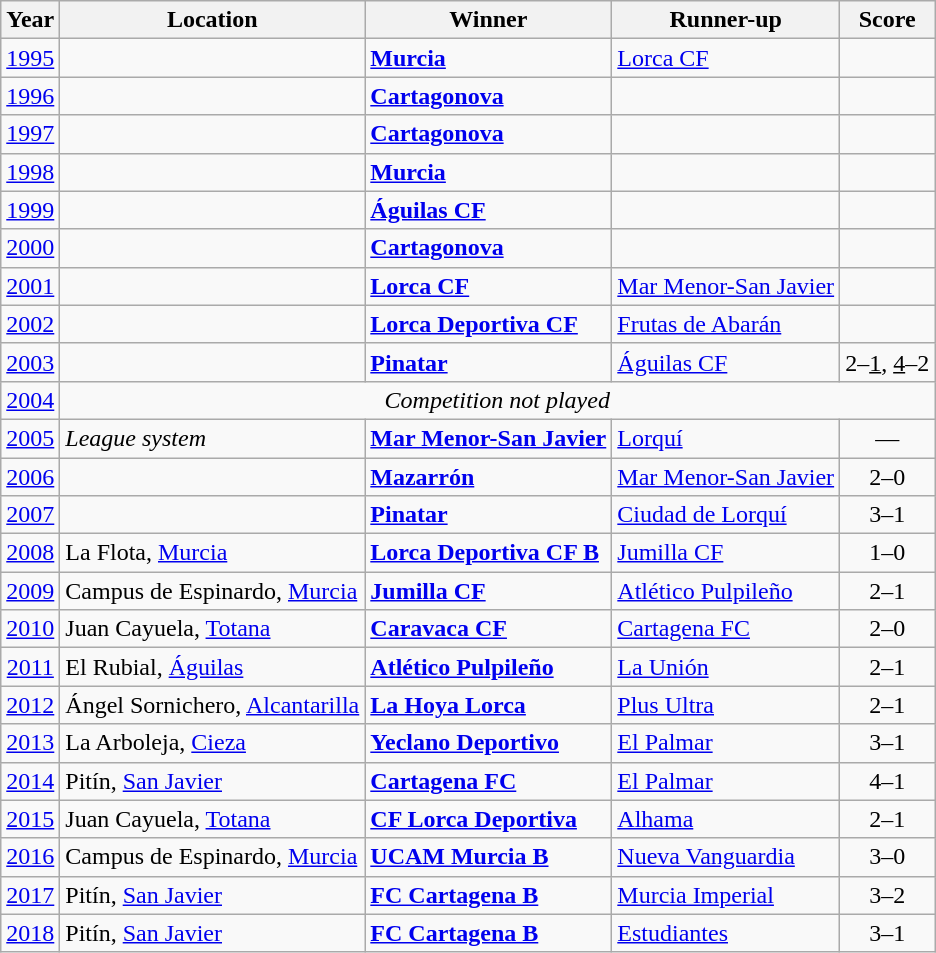<table class="wikitable" style="text-align:left">
<tr>
<th>Year</th>
<th>Location</th>
<th>Winner</th>
<th>Runner-up</th>
<th>Score</th>
</tr>
<tr>
<td align=center><a href='#'>1995</a></td>
<td></td>
<td><strong><a href='#'>Murcia</a></strong></td>
<td><a href='#'>Lorca CF</a></td>
<td align="center"></td>
</tr>
<tr>
<td align=center><a href='#'>1996</a></td>
<td></td>
<td><strong><a href='#'>Cartagonova</a></strong></td>
<td></td>
<td align="center"></td>
</tr>
<tr>
<td align=center><a href='#'>1997</a></td>
<td></td>
<td><strong><a href='#'>Cartagonova</a></strong></td>
<td></td>
<td align="center"></td>
</tr>
<tr>
<td align=center><a href='#'>1998</a></td>
<td></td>
<td><strong><a href='#'>Murcia</a></strong></td>
<td></td>
<td align="center"></td>
</tr>
<tr>
<td align=center><a href='#'>1999</a></td>
<td></td>
<td><strong><a href='#'>Águilas CF</a></strong></td>
<td></td>
<td align="center"></td>
</tr>
<tr>
<td align=center><a href='#'>2000</a></td>
<td></td>
<td><strong><a href='#'>Cartagonova</a></strong></td>
<td></td>
<td align="center"></td>
</tr>
<tr>
<td align=center><a href='#'>2001</a></td>
<td></td>
<td><strong><a href='#'>Lorca CF</a></strong></td>
<td><a href='#'>Mar Menor-San Javier</a></td>
<td align="center"></td>
</tr>
<tr>
<td align=center><a href='#'>2002</a></td>
<td></td>
<td><strong><a href='#'>Lorca Deportiva CF</a></strong></td>
<td><a href='#'>Frutas de Abarán</a></td>
<td align="center"></td>
</tr>
<tr>
<td align=center><a href='#'>2003</a></td>
<td></td>
<td><strong><a href='#'>Pinatar</a></strong></td>
<td><a href='#'>Águilas CF</a></td>
<td align="center">2–<u>1</u>, <u>4</u>–2</td>
</tr>
<tr>
<td align=center><a href='#'>2004</a></td>
<td align=center colspan=4><em>Competition not played</em></td>
</tr>
<tr>
<td align=center><a href='#'>2005</a></td>
<td><em>League system</em></td>
<td><strong><a href='#'>Mar Menor-San Javier</a></strong></td>
<td><a href='#'>Lorquí</a></td>
<td align="center">—</td>
</tr>
<tr>
<td align=center><a href='#'>2006</a></td>
<td></td>
<td><a href='#'><strong>Mazarrón</strong></a></td>
<td><a href='#'>Mar Menor-San Javier</a></td>
<td align="center">2–0</td>
</tr>
<tr>
<td align=center><a href='#'>2007</a></td>
<td></td>
<td><strong><a href='#'>Pinatar</a></strong></td>
<td><a href='#'>Ciudad de Lorquí</a></td>
<td align="center">3–1</td>
</tr>
<tr>
<td align=center><a href='#'>2008</a></td>
<td>La Flota, <a href='#'>Murcia</a></td>
<td><strong><a href='#'>Lorca Deportiva CF B</a></strong></td>
<td><a href='#'>Jumilla CF</a></td>
<td align="center">1–0</td>
</tr>
<tr>
<td align=center><a href='#'>2009</a></td>
<td>Campus de Espinardo, <a href='#'>Murcia</a></td>
<td><strong><a href='#'>Jumilla CF</a></strong></td>
<td><a href='#'>Atlético Pulpileño</a></td>
<td align="center">2–1</td>
</tr>
<tr>
<td align=center><a href='#'>2010</a></td>
<td>Juan Cayuela, <a href='#'>Totana</a></td>
<td><strong><a href='#'>Caravaca CF</a></strong></td>
<td><a href='#'>Cartagena FC</a></td>
<td align="center">2–0</td>
</tr>
<tr>
<td align=center><a href='#'>2011</a></td>
<td>El Rubial, <a href='#'>Águilas</a></td>
<td><strong><a href='#'>Atlético Pulpileño</a></strong></td>
<td><a href='#'>La Unión</a></td>
<td align="center">2–1</td>
</tr>
<tr>
<td align=center><a href='#'>2012</a></td>
<td>Ángel Sornichero, <a href='#'>Alcantarilla</a></td>
<td><strong><a href='#'>La Hoya Lorca</a></strong></td>
<td><a href='#'>Plus Ultra</a></td>
<td align="center">2–1</td>
</tr>
<tr>
<td align=center><a href='#'>2013</a></td>
<td>La Arboleja, <a href='#'>Cieza</a></td>
<td><strong><a href='#'>Yeclano Deportivo</a></strong></td>
<td><a href='#'>El Palmar</a></td>
<td align="center">3–1</td>
</tr>
<tr>
<td align=center><a href='#'>2014</a></td>
<td>Pitín, <a href='#'>San Javier</a></td>
<td><strong><a href='#'>Cartagena FC</a></strong></td>
<td><a href='#'>El Palmar</a></td>
<td align="center">4–1</td>
</tr>
<tr>
<td align=center><a href='#'>2015</a></td>
<td>Juan Cayuela, <a href='#'>Totana</a></td>
<td><strong><a href='#'>CF Lorca Deportiva</a></strong></td>
<td><a href='#'>Alhama</a></td>
<td align="center">2–1</td>
</tr>
<tr>
<td align=center><a href='#'>2016</a></td>
<td>Campus de Espinardo, <a href='#'>Murcia</a></td>
<td><strong><a href='#'>UCAM Murcia B</a></strong></td>
<td><a href='#'>Nueva Vanguardia</a></td>
<td align="center">3–0</td>
</tr>
<tr>
<td align=center><a href='#'>2017</a></td>
<td>Pitín, <a href='#'>San Javier</a></td>
<td><strong><a href='#'>FC Cartagena B</a></strong></td>
<td><a href='#'>Murcia Imperial</a></td>
<td align="center">3–2</td>
</tr>
<tr>
<td align=center><a href='#'>2018</a></td>
<td>Pitín, <a href='#'>San Javier</a></td>
<td><strong><a href='#'>FC Cartagena B</a></strong></td>
<td><a href='#'>Estudiantes</a></td>
<td align="center">3–1</td>
</tr>
</table>
